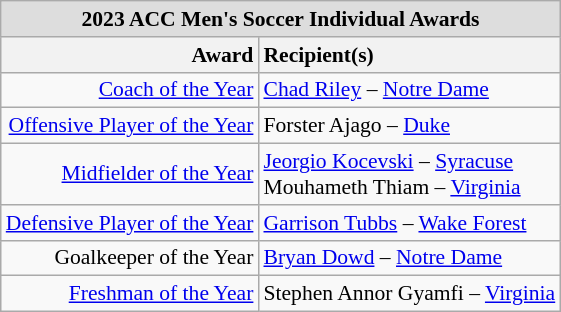<table class="wikitable" style="white-space:nowrap; font-size:90%;">
<tr>
<td colspan="7" style="text-align:center; background:#ddd;"><strong>2023 ACC Men's Soccer Individual Awards</strong></td>
</tr>
<tr>
<th style="text-align:right;">Award</th>
<th style="text-align:left;">Recipient(s)</th>
</tr>
<tr>
<td style="text-align:right;"><a href='#'>Coach of the Year</a></td>
<td style="text-align:left;"><a href='#'>Chad Riley</a> – <a href='#'>Notre Dame</a></td>
</tr>
<tr>
<td style="text-align:right;"><a href='#'>Offensive Player of the Year</a></td>
<td style="text-align:left;">Forster Ajago – <a href='#'>Duke</a></td>
</tr>
<tr>
<td style="text-align:right;"><a href='#'>Midfielder of the Year</a></td>
<td style="text-align:left;"><a href='#'>Jeorgio Kocevski</a> – <a href='#'>Syracuse</a><br>Mouhameth Thiam – <a href='#'>Virginia</a></td>
</tr>
<tr>
<td style="text-align:right;"><a href='#'>Defensive Player of the Year</a></td>
<td style="text-align:left;"><a href='#'>Garrison Tubbs</a> – <a href='#'>Wake Forest</a></td>
</tr>
<tr>
<td style="text-align:right;">Goalkeeper of the Year</td>
<td style="text-align:left;"><a href='#'>Bryan Dowd</a> – <a href='#'>Notre Dame</a></td>
</tr>
<tr>
<td style="text-align:right;"><a href='#'>Freshman of the Year</a></td>
<td style="text-align:left;">Stephen Annor Gyamfi – <a href='#'>Virginia</a></td>
</tr>
</table>
